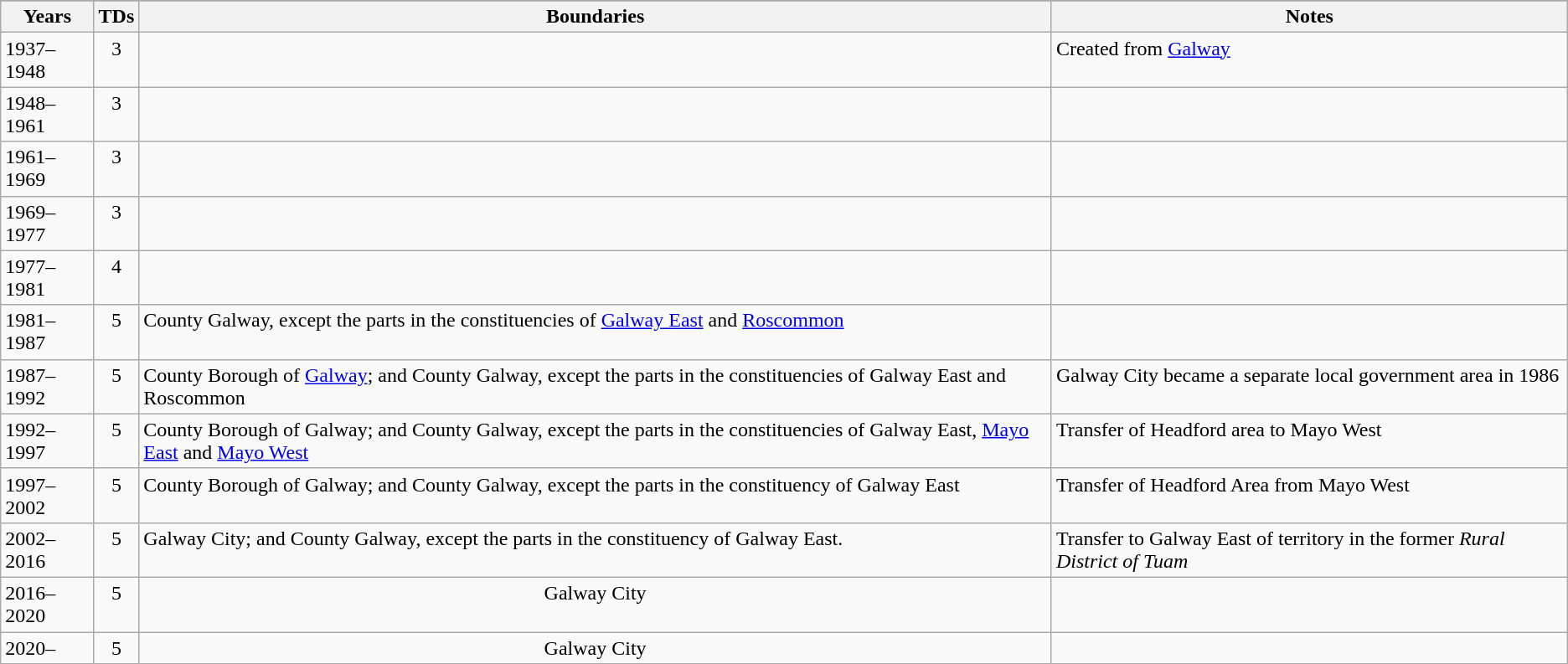<table class="wikitable">
<tr>
</tr>
<tr>
<th>Years</th>
<th>TDs</th>
<th>Boundaries</th>
<th>Notes</th>
</tr>
<tr style="vertical-align:top">
<td>1937–1948</td>
<td style="text-align:center">3</td>
<td></td>
<td>Created from <a href='#'>Galway</a></td>
</tr>
<tr style="vertical-align:top">
<td>1948–1961</td>
<td style="text-align:center">3</td>
<td></td>
<td></td>
</tr>
<tr style="vertical-align:top">
<td>1961–1969</td>
<td style="text-align:center">3</td>
<td></td>
<td></td>
</tr>
<tr style="vertical-align:top">
<td>1969–1977</td>
<td style="text-align:center">3</td>
<td></td>
<td></td>
</tr>
<tr style="vertical-align:top">
<td>1977–1981</td>
<td style="text-align:center">4</td>
<td style="text-align:center"><br></td>
<td></td>
</tr>
<tr style="vertical-align:top">
<td>1981–1987</td>
<td style="text-align:center">5</td>
<td>County Galway, except the parts in the constituencies of <a href='#'>Galway East</a> and <a href='#'>Roscommon</a></td>
<td></td>
</tr>
<tr style="vertical-align:top">
<td>1987–1992</td>
<td style="text-align:center">5</td>
<td>County Borough of <a href='#'>Galway</a>; and County Galway, except the parts in the constituencies of Galway East and Roscommon</td>
<td>Galway City became a separate local government area in 1986</td>
</tr>
<tr style="vertical-align:top">
<td>1992–1997</td>
<td style="text-align:center">5</td>
<td>County Borough of Galway; and County Galway, except the parts in the constituencies of Galway East, <a href='#'>Mayo East</a> and <a href='#'>Mayo West</a></td>
<td>Transfer of Headford area to Mayo West</td>
</tr>
<tr style="vertical-align:top">
<td>1997–2002</td>
<td style="text-align:center">5</td>
<td>County Borough of Galway; and County Galway, except the parts in the constituency of Galway East</td>
<td>Transfer of Headford Area from Mayo West</td>
</tr>
<tr style="vertical-align:top">
<td>2002–2016</td>
<td style="text-align:center">5</td>
<td>Galway City; and County Galway, except the parts in the constituency of Galway East.</td>
<td>Transfer to Galway East of territory in the former <em>Rural District of Tuam</em></td>
</tr>
<tr style="vertical-align:top">
<td>2016–2020</td>
<td style="text-align:center">5</td>
<td style="text-align:center">Galway City <br></td>
<td></td>
</tr>
<tr style="vertical-align:top">
<td>2020–</td>
<td style="text-align:center">5</td>
<td style="text-align:center">Galway City <br></td>
<td><br></td>
</tr>
</table>
